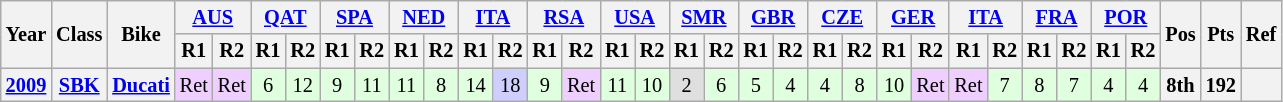<table class="wikitable" style="font-size: 85%; text-align: center">
<tr valign="top">
<th valign="middle" rowspan=2>Year</th>
<th valign="middle" rowspan=2>Class</th>
<th valign="middle" rowspan=2>Bike</th>
<th colspan=2><a href='#'>AUS</a><br></th>
<th colspan=2><a href='#'>QAT</a><br></th>
<th colspan=2><a href='#'>SPA</a><br></th>
<th colspan=2><a href='#'>NED</a><br></th>
<th colspan=2><a href='#'>ITA</a><br></th>
<th colspan=2><a href='#'>RSA</a><br></th>
<th colspan=2><a href='#'>USA</a><br></th>
<th colspan=2><a href='#'>SMR</a><br></th>
<th colspan=2><a href='#'>GBR</a><br></th>
<th colspan=2><a href='#'>CZE</a><br></th>
<th colspan=2><a href='#'>GER</a><br></th>
<th colspan=2><a href='#'>ITA</a><br></th>
<th colspan=2><a href='#'>FRA</a><br></th>
<th colspan=2><a href='#'>POR</a><br></th>
<th valign="middle" rowspan=2>Pos</th>
<th valign="middle" rowspan=2>Pts</th>
<th valign="middle" rowspan=2>Ref</th>
</tr>
<tr>
<th>R1</th>
<th>R2</th>
<th>R1</th>
<th>R2</th>
<th>R1</th>
<th>R2</th>
<th>R1</th>
<th>R2</th>
<th>R1</th>
<th>R2</th>
<th>R1</th>
<th>R2</th>
<th>R1</th>
<th>R2</th>
<th>R1</th>
<th>R2</th>
<th>R1</th>
<th>R2</th>
<th>R1</th>
<th>R2</th>
<th>R1</th>
<th>R2</th>
<th>R1</th>
<th>R2</th>
<th>R1</th>
<th>R2</th>
<th>R1</th>
<th>R2</th>
</tr>
<tr>
<th><a href='#'>2009</a></th>
<th><a href='#'>SBK</a></th>
<th><a href='#'>Ducati</a></th>
<td style="background:#efcfff;">Ret</td>
<td style="background:#efcfff;">Ret</td>
<td style="background:#dfffdf;">6</td>
<td style="background:#dfffdf;">12</td>
<td style="background:#dfffdf;">9</td>
<td style="background:#dfffdf;">11</td>
<td style="background:#dfffdf;">11</td>
<td style="background:#dfffdf;">8</td>
<td style="background:#dfffdf;">14</td>
<td style="background:#CFCFFF;">18</td>
<td style="background:#dfffdf;">9</td>
<td style="background:#efcfff;">Ret</td>
<td style="background:#dfffdf;">11</td>
<td style="background:#dfffdf;">10</td>
<td style="background:#dfdfdf;">2</td>
<td style="background:#dfffdf;">6</td>
<td style="background:#dfffdf;">5</td>
<td style="background:#dfffdf;">4</td>
<td style="background:#dfffdf;">4</td>
<td style="background:#dfffdf;">8</td>
<td style="background:#dfffdf;">10</td>
<td style="background:#efcfff;">Ret</td>
<td style="background:#efcfff;">Ret</td>
<td style="background:#dfffdf;">7</td>
<td style="background:#dfffdf;">8</td>
<td style="background:#dfffdf;">7</td>
<td style="background:#dfffdf;">4</td>
<td style="background:#dfffdf;">4</td>
<th>8th</th>
<th>192</th>
<th></th>
</tr>
</table>
